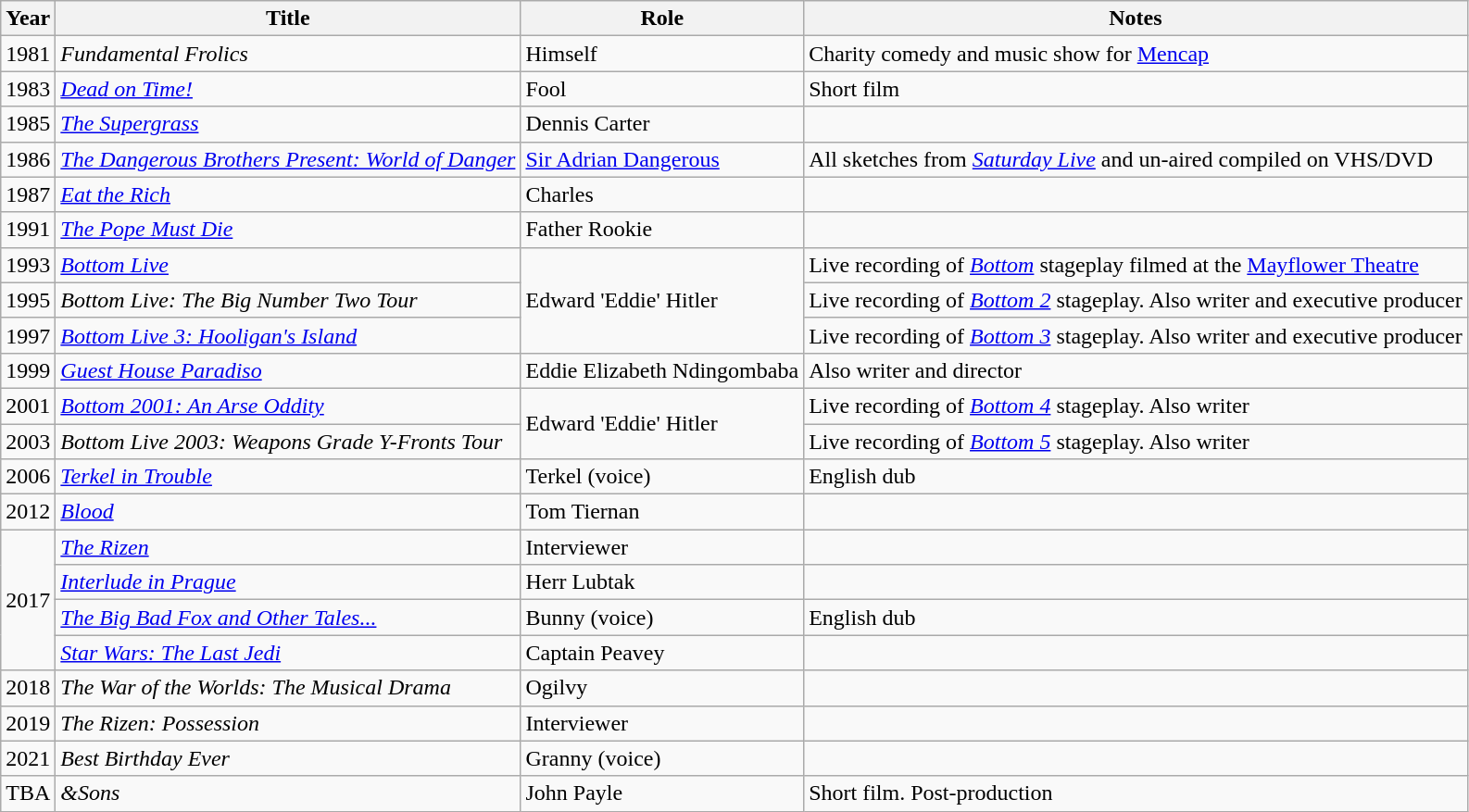<table class="wikitable sortable">
<tr>
<th>Year</th>
<th>Title</th>
<th>Role</th>
<th class="unsortable">Notes</th>
</tr>
<tr>
<td>1981</td>
<td><em>Fundamental Frolics</em></td>
<td>Himself</td>
<td>Charity comedy and music show for <a href='#'>Mencap</a></td>
</tr>
<tr>
<td>1983</td>
<td><em><a href='#'>Dead on Time!</a></em></td>
<td>Fool</td>
<td>Short film</td>
</tr>
<tr>
<td>1985</td>
<td><em><a href='#'>The Supergrass</a></em></td>
<td>Dennis Carter</td>
<td></td>
</tr>
<tr>
<td>1986</td>
<td><em><a href='#'>The Dangerous Brothers Present: World of Danger</a></em></td>
<td><a href='#'>Sir Adrian Dangerous</a></td>
<td>All sketches from <em><a href='#'>Saturday Live</a></em> and un-aired compiled on VHS/DVD</td>
</tr>
<tr>
<td>1987</td>
<td><em><a href='#'>Eat the Rich</a></em></td>
<td>Charles</td>
<td></td>
</tr>
<tr>
<td>1991</td>
<td><em><a href='#'>The Pope Must Die</a></em></td>
<td>Father Rookie</td>
<td></td>
</tr>
<tr>
<td>1993</td>
<td><em><a href='#'>Bottom Live</a></em></td>
<td rowspan="3">Edward 'Eddie' Hitler</td>
<td>Live recording of <em><a href='#'>Bottom</a></em> stageplay filmed at the <a href='#'>Mayflower Theatre</a></td>
</tr>
<tr>
<td>1995</td>
<td><em>Bottom Live: The Big Number Two Tour</em></td>
<td>Live recording of <em><a href='#'>Bottom 2</a></em> stageplay. Also writer and executive producer</td>
</tr>
<tr>
<td>1997</td>
<td><em><a href='#'>Bottom Live 3: Hooligan's Island</a></em></td>
<td>Live recording of <em><a href='#'>Bottom 3</a></em> stageplay. Also writer and executive producer</td>
</tr>
<tr>
<td>1999</td>
<td><em><a href='#'>Guest House Paradiso</a></em></td>
<td>Eddie Elizabeth Ndingombaba</td>
<td>Also writer and director</td>
</tr>
<tr>
<td>2001</td>
<td><em><a href='#'>Bottom 2001: An Arse Oddity</a></em></td>
<td rowspan="2">Edward 'Eddie' Hitler</td>
<td>Live recording of <em><a href='#'>Bottom 4</a></em> stageplay. Also writer</td>
</tr>
<tr>
<td>2003</td>
<td><em>Bottom Live 2003: Weapons Grade Y-Fronts Tour</em></td>
<td>Live recording of <em><a href='#'>Bottom 5</a></em> stageplay. Also writer</td>
</tr>
<tr>
<td>2006</td>
<td><em><a href='#'>Terkel in Trouble</a></em></td>
<td>Terkel (voice)</td>
<td>English dub</td>
</tr>
<tr>
<td>2012</td>
<td><em><a href='#'>Blood</a></em></td>
<td>Tom Tiernan</td>
<td></td>
</tr>
<tr>
<td rowspan="4">2017</td>
<td><em><a href='#'>The Rizen</a></em></td>
<td>Interviewer</td>
<td></td>
</tr>
<tr>
<td><em><a href='#'>Interlude in Prague</a></em></td>
<td>Herr Lubtak</td>
<td></td>
</tr>
<tr>
<td><em><a href='#'>The Big Bad Fox and Other Tales...</a></em></td>
<td>Bunny (voice)</td>
<td>English dub</td>
</tr>
<tr>
<td><em><a href='#'>Star Wars: The Last Jedi</a></em></td>
<td>Captain Peavey</td>
<td></td>
</tr>
<tr>
<td>2018</td>
<td><em>The War of the Worlds: The Musical Drama</em></td>
<td>Ogilvy</td>
<td></td>
</tr>
<tr>
<td>2019</td>
<td><em>The Rizen: Possession</em></td>
<td>Interviewer</td>
<td></td>
</tr>
<tr>
<td>2021</td>
<td><em>Best Birthday Ever</em></td>
<td>Granny (voice)</td>
<td></td>
</tr>
<tr>
<td>TBA</td>
<td><em>&Sons</em></td>
<td>John Payle</td>
<td>Short film. Post-production</td>
</tr>
</table>
